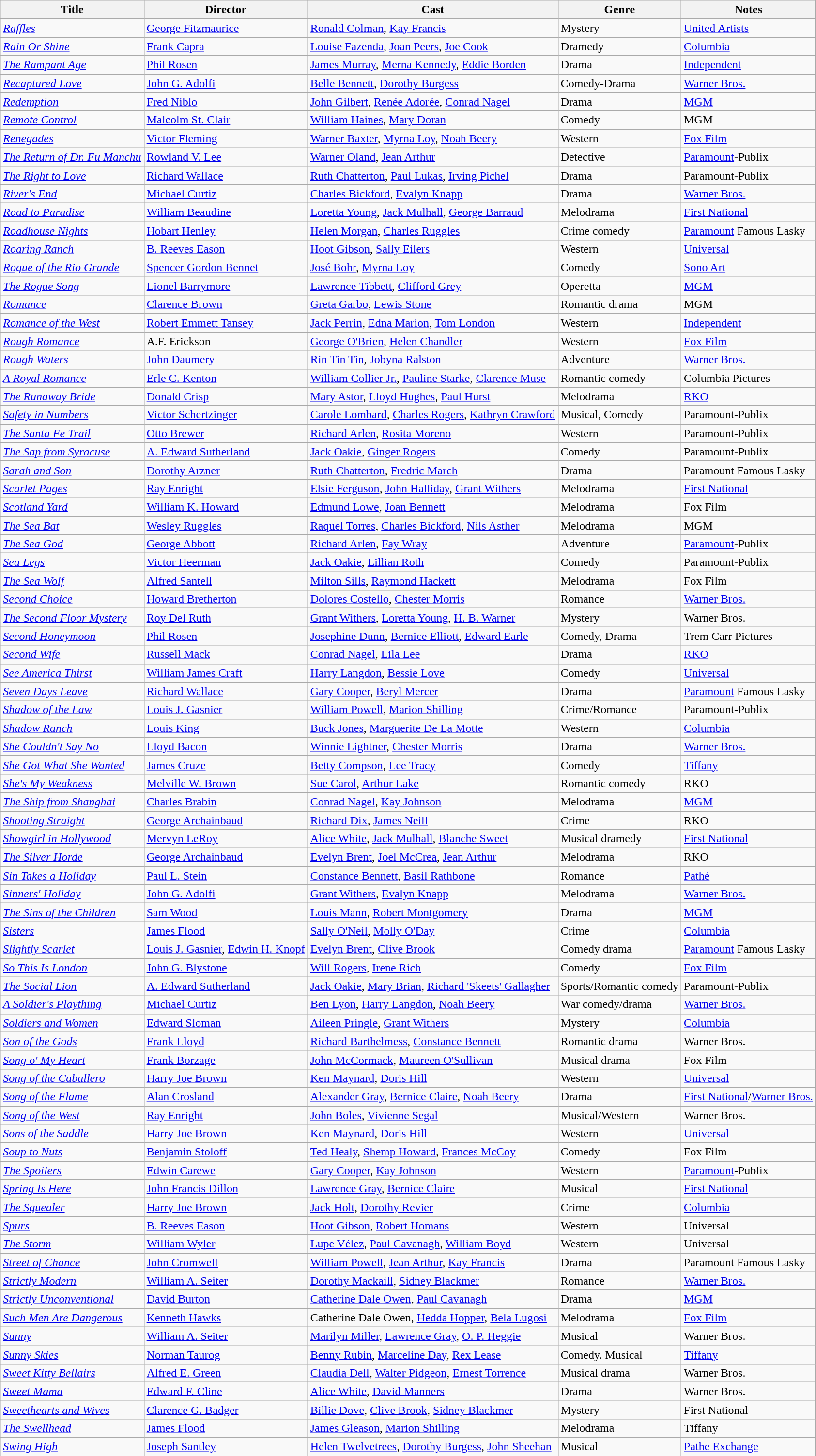<table class=wikitable>
<tr>
<th>Title</th>
<th>Director</th>
<th>Cast</th>
<th>Genre</th>
<th>Notes</th>
</tr>
<tr>
<td><em><a href='#'>Raffles</a></em></td>
<td><a href='#'>George Fitzmaurice</a></td>
<td><a href='#'>Ronald Colman</a>, <a href='#'>Kay Francis</a></td>
<td>Mystery</td>
<td><a href='#'>United Artists</a></td>
</tr>
<tr>
<td><em><a href='#'>Rain Or Shine</a></em></td>
<td><a href='#'>Frank Capra</a></td>
<td><a href='#'>Louise Fazenda</a>, <a href='#'>Joan Peers</a>, <a href='#'>Joe Cook</a></td>
<td>Dramedy</td>
<td><a href='#'>Columbia</a></td>
</tr>
<tr>
<td><em><a href='#'>The Rampant Age</a></em></td>
<td><a href='#'>Phil Rosen</a></td>
<td><a href='#'>James Murray</a>, <a href='#'>Merna Kennedy</a>, <a href='#'>Eddie Borden</a></td>
<td>Drama</td>
<td><a href='#'>Independent</a></td>
</tr>
<tr>
<td><em><a href='#'>Recaptured Love</a></em></td>
<td><a href='#'>John G. Adolfi</a></td>
<td><a href='#'>Belle Bennett</a>, <a href='#'>Dorothy Burgess</a></td>
<td>Comedy-Drama</td>
<td><a href='#'>Warner Bros.</a></td>
</tr>
<tr>
<td><em><a href='#'>Redemption</a></em></td>
<td><a href='#'>Fred Niblo</a></td>
<td><a href='#'>John Gilbert</a>, <a href='#'>Renée Adorée</a>, <a href='#'>Conrad Nagel</a></td>
<td>Drama</td>
<td><a href='#'>MGM</a></td>
</tr>
<tr>
<td><em><a href='#'>Remote Control</a></em></td>
<td><a href='#'>Malcolm St. Clair</a></td>
<td><a href='#'>William Haines</a>, <a href='#'>Mary Doran</a></td>
<td>Comedy</td>
<td>MGM</td>
</tr>
<tr>
<td><em><a href='#'>Renegades</a></em></td>
<td><a href='#'>Victor Fleming</a></td>
<td><a href='#'>Warner Baxter</a>, <a href='#'>Myrna Loy</a>, <a href='#'>Noah Beery</a></td>
<td>Western</td>
<td><a href='#'>Fox Film</a></td>
</tr>
<tr>
<td><em><a href='#'>The Return of Dr. Fu Manchu</a></em></td>
<td><a href='#'>Rowland V. Lee</a></td>
<td><a href='#'>Warner Oland</a>, <a href='#'>Jean Arthur</a></td>
<td>Detective</td>
<td><a href='#'>Paramount</a>-Publix</td>
</tr>
<tr>
<td><em><a href='#'>The Right to Love</a></em></td>
<td><a href='#'>Richard Wallace</a></td>
<td><a href='#'>Ruth Chatterton</a>, <a href='#'>Paul Lukas</a>, <a href='#'>Irving Pichel</a></td>
<td>Drama</td>
<td>Paramount-Publix</td>
</tr>
<tr>
<td><em><a href='#'>River's End</a></em></td>
<td><a href='#'>Michael Curtiz</a></td>
<td><a href='#'>Charles Bickford</a>, <a href='#'>Evalyn Knapp</a></td>
<td>Drama</td>
<td><a href='#'>Warner Bros.</a></td>
</tr>
<tr>
<td><em><a href='#'>Road to Paradise</a></em></td>
<td><a href='#'>William Beaudine</a></td>
<td><a href='#'>Loretta Young</a>, <a href='#'>Jack Mulhall</a>, <a href='#'>George Barraud</a></td>
<td>Melodrama</td>
<td><a href='#'>First National</a></td>
</tr>
<tr>
<td><em><a href='#'>Roadhouse Nights</a></em></td>
<td><a href='#'>Hobart Henley</a></td>
<td><a href='#'>Helen Morgan</a>, <a href='#'>Charles Ruggles</a></td>
<td>Crime comedy</td>
<td><a href='#'>Paramount</a> Famous Lasky</td>
</tr>
<tr>
<td><em><a href='#'>Roaring Ranch</a></em></td>
<td><a href='#'>B. Reeves Eason</a></td>
<td><a href='#'>Hoot Gibson</a>, <a href='#'>Sally Eilers</a></td>
<td>Western</td>
<td><a href='#'>Universal</a></td>
</tr>
<tr>
<td><em><a href='#'>Rogue of the Rio Grande</a></em></td>
<td><a href='#'>Spencer Gordon Bennet</a></td>
<td><a href='#'>José Bohr</a>, <a href='#'>Myrna Loy</a></td>
<td>Comedy</td>
<td><a href='#'>Sono Art</a></td>
</tr>
<tr>
<td><em><a href='#'>The Rogue Song</a></em></td>
<td><a href='#'>Lionel Barrymore</a></td>
<td><a href='#'>Lawrence Tibbett</a>, <a href='#'>Clifford Grey</a></td>
<td>Operetta</td>
<td><a href='#'>MGM</a></td>
</tr>
<tr>
<td><em><a href='#'>Romance</a></em></td>
<td><a href='#'>Clarence Brown</a></td>
<td><a href='#'>Greta Garbo</a>, <a href='#'>Lewis Stone</a></td>
<td>Romantic drama</td>
<td>MGM</td>
</tr>
<tr>
<td><em><a href='#'>Romance of the West</a></em></td>
<td><a href='#'>Robert Emmett Tansey</a></td>
<td><a href='#'>Jack Perrin</a>, <a href='#'>Edna Marion</a>, <a href='#'>Tom London</a></td>
<td>Western</td>
<td><a href='#'>Independent</a></td>
</tr>
<tr>
<td><em><a href='#'>Rough Romance</a></em></td>
<td>A.F. Erickson</td>
<td><a href='#'>George O'Brien</a>, <a href='#'>Helen Chandler</a></td>
<td>Western</td>
<td><a href='#'>Fox Film</a></td>
</tr>
<tr>
<td><em><a href='#'>Rough Waters</a></em></td>
<td><a href='#'>John Daumery</a></td>
<td><a href='#'>Rin Tin Tin</a>, <a href='#'>Jobyna Ralston</a></td>
<td>Adventure</td>
<td><a href='#'>Warner Bros.</a></td>
</tr>
<tr>
<td><em><a href='#'>A Royal Romance</a></em></td>
<td><a href='#'>Erle C. Kenton</a></td>
<td><a href='#'>William Collier Jr.</a>, <a href='#'>Pauline Starke</a>, <a href='#'>Clarence Muse</a></td>
<td>Romantic comedy</td>
<td>Columbia Pictures</td>
</tr>
<tr>
<td><em><a href='#'>The Runaway Bride</a></em></td>
<td><a href='#'>Donald Crisp</a></td>
<td><a href='#'>Mary Astor</a>, <a href='#'>Lloyd Hughes</a>, <a href='#'>Paul Hurst</a></td>
<td>Melodrama</td>
<td><a href='#'>RKO</a></td>
</tr>
<tr>
<td><em><a href='#'>Safety in Numbers</a></em></td>
<td><a href='#'>Victor Schertzinger</a></td>
<td><a href='#'>Carole Lombard</a>, <a href='#'>Charles Rogers</a>, <a href='#'>Kathryn Crawford</a></td>
<td>Musical, Comedy</td>
<td>Paramount-Publix</td>
</tr>
<tr>
<td><em><a href='#'>The Santa Fe Trail</a></em></td>
<td><a href='#'>Otto Brewer</a></td>
<td><a href='#'>Richard Arlen</a>, <a href='#'>Rosita Moreno</a></td>
<td>Western</td>
<td>Paramount-Publix</td>
</tr>
<tr>
<td><em><a href='#'>The Sap from Syracuse</a></em></td>
<td><a href='#'>A. Edward Sutherland</a></td>
<td><a href='#'>Jack Oakie</a>, <a href='#'>Ginger Rogers</a></td>
<td>Comedy</td>
<td>Paramount-Publix</td>
</tr>
<tr>
<td><em><a href='#'>Sarah and Son</a></em></td>
<td><a href='#'>Dorothy Arzner</a></td>
<td><a href='#'>Ruth Chatterton</a>, <a href='#'>Fredric March</a></td>
<td>Drama</td>
<td>Paramount Famous Lasky</td>
</tr>
<tr>
<td><em><a href='#'>Scarlet Pages</a></em></td>
<td><a href='#'>Ray Enright</a></td>
<td><a href='#'>Elsie Ferguson</a>, <a href='#'>John Halliday</a>, <a href='#'>Grant Withers</a></td>
<td>Melodrama</td>
<td><a href='#'>First National</a></td>
</tr>
<tr>
<td><em><a href='#'>Scotland Yard</a></em></td>
<td><a href='#'>William K. Howard</a></td>
<td><a href='#'>Edmund Lowe</a>, <a href='#'>Joan Bennett</a></td>
<td>Melodrama</td>
<td>Fox Film</td>
</tr>
<tr>
<td><em><a href='#'>The Sea Bat</a></em></td>
<td><a href='#'>Wesley Ruggles</a></td>
<td><a href='#'>Raquel Torres</a>, <a href='#'>Charles Bickford</a>, <a href='#'>Nils Asther</a></td>
<td>Melodrama</td>
<td>MGM</td>
</tr>
<tr>
<td><em><a href='#'>The Sea God</a></em></td>
<td><a href='#'>George Abbott</a></td>
<td><a href='#'>Richard Arlen</a>, <a href='#'>Fay Wray</a></td>
<td>Adventure</td>
<td><a href='#'>Paramount</a>-Publix</td>
</tr>
<tr>
<td><em><a href='#'>Sea Legs</a></em></td>
<td><a href='#'>Victor Heerman</a></td>
<td><a href='#'>Jack Oakie</a>, <a href='#'>Lillian Roth</a></td>
<td>Comedy</td>
<td>Paramount-Publix</td>
</tr>
<tr>
<td><em><a href='#'>The Sea Wolf</a></em></td>
<td><a href='#'>Alfred Santell</a></td>
<td><a href='#'>Milton Sills</a>, <a href='#'>Raymond Hackett</a></td>
<td>Melodrama</td>
<td>Fox Film</td>
</tr>
<tr>
<td><em><a href='#'>Second Choice</a></em></td>
<td><a href='#'>Howard Bretherton</a></td>
<td><a href='#'>Dolores Costello</a>, <a href='#'>Chester Morris</a></td>
<td>Romance</td>
<td><a href='#'>Warner Bros.</a></td>
</tr>
<tr>
<td><em><a href='#'>The Second Floor Mystery</a></em></td>
<td><a href='#'>Roy Del Ruth</a></td>
<td><a href='#'>Grant Withers</a>, <a href='#'>Loretta Young</a>, <a href='#'>H. B. Warner</a></td>
<td>Mystery</td>
<td>Warner Bros.</td>
</tr>
<tr>
<td><em><a href='#'>Second Honeymoon</a></em></td>
<td><a href='#'>Phil Rosen</a></td>
<td><a href='#'>Josephine Dunn</a>, <a href='#'>Bernice Elliott</a>, <a href='#'>Edward Earle</a></td>
<td>Comedy, Drama</td>
<td>Trem Carr Pictures</td>
</tr>
<tr>
<td><em><a href='#'>Second Wife</a></em></td>
<td><a href='#'>Russell Mack</a></td>
<td><a href='#'>Conrad Nagel</a>, <a href='#'>Lila Lee</a></td>
<td>Drama</td>
<td><a href='#'>RKO</a></td>
</tr>
<tr>
<td><em><a href='#'>See America Thirst</a></em></td>
<td><a href='#'>William James Craft</a></td>
<td><a href='#'>Harry Langdon</a>, <a href='#'>Bessie Love</a></td>
<td>Comedy</td>
<td><a href='#'>Universal</a></td>
</tr>
<tr>
<td><em><a href='#'>Seven Days Leave</a></em></td>
<td><a href='#'>Richard Wallace</a></td>
<td><a href='#'>Gary Cooper</a>, <a href='#'>Beryl Mercer</a></td>
<td>Drama</td>
<td><a href='#'>Paramount</a> Famous Lasky</td>
</tr>
<tr>
<td><em><a href='#'>Shadow of the Law</a></em></td>
<td><a href='#'>Louis J. Gasnier</a></td>
<td><a href='#'>William Powell</a>, <a href='#'>Marion Shilling</a></td>
<td>Crime/Romance</td>
<td>Paramount-Publix</td>
</tr>
<tr>
<td><em><a href='#'>Shadow Ranch</a></em></td>
<td><a href='#'>Louis King</a></td>
<td><a href='#'>Buck Jones</a>, <a href='#'>Marguerite De La Motte</a></td>
<td>Western</td>
<td><a href='#'>Columbia</a></td>
</tr>
<tr>
<td><em><a href='#'>She Couldn't Say No</a></em></td>
<td><a href='#'>Lloyd Bacon</a></td>
<td><a href='#'>Winnie Lightner</a>, <a href='#'>Chester Morris</a></td>
<td>Drama</td>
<td><a href='#'>Warner Bros.</a></td>
</tr>
<tr>
<td><em><a href='#'>She Got What She Wanted</a></em></td>
<td><a href='#'>James Cruze</a></td>
<td><a href='#'>Betty Compson</a>, <a href='#'>Lee Tracy</a></td>
<td>Comedy</td>
<td><a href='#'>Tiffany</a></td>
</tr>
<tr>
<td><em><a href='#'>She's My Weakness</a></em></td>
<td><a href='#'>Melville W. Brown</a></td>
<td><a href='#'>Sue Carol</a>, <a href='#'>Arthur Lake</a></td>
<td>Romantic comedy</td>
<td>RKO</td>
</tr>
<tr>
<td><em><a href='#'>The Ship from Shanghai</a></em></td>
<td><a href='#'>Charles Brabin</a></td>
<td><a href='#'>Conrad Nagel</a>, <a href='#'>Kay Johnson</a></td>
<td>Melodrama</td>
<td><a href='#'>MGM</a></td>
</tr>
<tr>
<td><em><a href='#'>Shooting Straight</a></em></td>
<td><a href='#'>George Archainbaud</a></td>
<td><a href='#'>Richard Dix</a>, <a href='#'>James Neill</a></td>
<td>Crime</td>
<td>RKO</td>
</tr>
<tr>
<td><em><a href='#'>Showgirl in Hollywood</a></em></td>
<td><a href='#'>Mervyn LeRoy</a></td>
<td><a href='#'>Alice White</a>, <a href='#'>Jack Mulhall</a>, <a href='#'>Blanche Sweet</a></td>
<td>Musical dramedy</td>
<td><a href='#'>First National</a></td>
</tr>
<tr>
<td><em><a href='#'>The Silver Horde</a></em></td>
<td><a href='#'>George Archainbaud</a></td>
<td><a href='#'>Evelyn Brent</a>, <a href='#'>Joel McCrea</a>, <a href='#'>Jean Arthur</a></td>
<td>Melodrama</td>
<td>RKO</td>
</tr>
<tr>
<td><em><a href='#'>Sin Takes a Holiday</a></em></td>
<td><a href='#'>Paul L. Stein</a></td>
<td><a href='#'>Constance Bennett</a>, <a href='#'>Basil Rathbone</a></td>
<td>Romance</td>
<td><a href='#'>Pathé</a></td>
</tr>
<tr>
<td><em><a href='#'>Sinners' Holiday</a></em></td>
<td><a href='#'>John G. Adolfi</a></td>
<td><a href='#'>Grant Withers</a>, <a href='#'>Evalyn Knapp</a></td>
<td>Melodrama</td>
<td><a href='#'>Warner Bros.</a></td>
</tr>
<tr>
<td><em><a href='#'>The Sins of the Children</a></em></td>
<td><a href='#'>Sam Wood</a></td>
<td><a href='#'>Louis Mann</a>, <a href='#'>Robert Montgomery</a></td>
<td>Drama</td>
<td><a href='#'>MGM</a></td>
</tr>
<tr>
<td><em><a href='#'>Sisters</a></em></td>
<td><a href='#'>James Flood</a></td>
<td><a href='#'>Sally O'Neil</a>, <a href='#'>Molly O'Day</a></td>
<td>Crime</td>
<td><a href='#'>Columbia</a></td>
</tr>
<tr>
<td><em><a href='#'>Slightly Scarlet</a></em></td>
<td><a href='#'>Louis J. Gasnier</a>, <a href='#'>Edwin H. Knopf</a></td>
<td><a href='#'>Evelyn Brent</a>, <a href='#'>Clive Brook</a></td>
<td>Comedy drama</td>
<td><a href='#'>Paramount</a> Famous Lasky</td>
</tr>
<tr>
<td><em><a href='#'>So This Is London</a></em></td>
<td><a href='#'>John G. Blystone</a></td>
<td><a href='#'>Will Rogers</a>, <a href='#'>Irene Rich</a></td>
<td>Comedy</td>
<td><a href='#'>Fox Film</a></td>
</tr>
<tr>
<td><em><a href='#'>The Social Lion</a></em></td>
<td><a href='#'>A. Edward Sutherland</a></td>
<td><a href='#'>Jack Oakie</a>, <a href='#'>Mary Brian</a>, <a href='#'>Richard 'Skeets' Gallagher</a></td>
<td>Sports/Romantic comedy</td>
<td>Paramount-Publix</td>
</tr>
<tr>
<td><em><a href='#'>A Soldier's Plaything</a></em></td>
<td><a href='#'>Michael Curtiz</a></td>
<td><a href='#'>Ben Lyon</a>, <a href='#'>Harry Langdon</a>, <a href='#'>Noah Beery</a></td>
<td>War comedy/drama</td>
<td><a href='#'>Warner Bros.</a></td>
</tr>
<tr>
<td><em><a href='#'>Soldiers and Women</a></em></td>
<td><a href='#'>Edward Sloman</a></td>
<td><a href='#'>Aileen Pringle</a>, <a href='#'>Grant Withers</a></td>
<td>Mystery</td>
<td><a href='#'>Columbia</a></td>
</tr>
<tr>
<td><em><a href='#'>Son of the Gods</a></em></td>
<td><a href='#'>Frank Lloyd</a></td>
<td><a href='#'>Richard Barthelmess</a>, <a href='#'>Constance Bennett</a></td>
<td>Romantic drama</td>
<td>Warner Bros.</td>
</tr>
<tr>
<td><em><a href='#'>Song o' My Heart</a></em></td>
<td><a href='#'>Frank Borzage</a></td>
<td><a href='#'>John McCormack</a>, <a href='#'>Maureen O'Sullivan</a></td>
<td>Musical drama</td>
<td>Fox Film</td>
</tr>
<tr>
<td><em><a href='#'>Song of the Caballero</a></em></td>
<td><a href='#'>Harry Joe Brown</a></td>
<td><a href='#'>Ken Maynard</a>, <a href='#'>Doris Hill</a></td>
<td>Western</td>
<td><a href='#'>Universal</a></td>
</tr>
<tr>
<td><em><a href='#'>Song of the Flame</a></em></td>
<td><a href='#'>Alan Crosland</a></td>
<td><a href='#'>Alexander Gray</a>, <a href='#'>Bernice Claire</a>, <a href='#'>Noah Beery</a></td>
<td>Drama</td>
<td><a href='#'>First National</a>/<a href='#'>Warner Bros.</a></td>
</tr>
<tr>
<td><em><a href='#'>Song of the West</a></em></td>
<td><a href='#'>Ray Enright</a></td>
<td><a href='#'>John Boles</a>, <a href='#'>Vivienne Segal</a></td>
<td>Musical/Western</td>
<td>Warner Bros.</td>
</tr>
<tr>
<td><em><a href='#'>Sons of the Saddle</a></em></td>
<td><a href='#'>Harry Joe Brown</a></td>
<td><a href='#'>Ken Maynard</a>, <a href='#'>Doris Hill</a></td>
<td>Western</td>
<td><a href='#'>Universal</a></td>
</tr>
<tr>
<td><em><a href='#'>Soup to Nuts</a></em></td>
<td><a href='#'>Benjamin Stoloff</a></td>
<td><a href='#'>Ted Healy</a>, <a href='#'>Shemp Howard</a>, <a href='#'>Frances McCoy</a></td>
<td>Comedy</td>
<td>Fox Film</td>
</tr>
<tr>
<td><em><a href='#'>The Spoilers</a></em></td>
<td><a href='#'>Edwin Carewe</a></td>
<td><a href='#'>Gary Cooper</a>, <a href='#'>Kay Johnson</a></td>
<td>Western</td>
<td><a href='#'>Paramount</a>-Publix</td>
</tr>
<tr>
<td><em><a href='#'>Spring Is Here</a></em></td>
<td><a href='#'>John Francis Dillon</a></td>
<td><a href='#'>Lawrence Gray</a>, <a href='#'>Bernice Claire</a></td>
<td>Musical</td>
<td><a href='#'>First National</a></td>
</tr>
<tr>
<td><em><a href='#'>The Squealer</a></em></td>
<td><a href='#'>Harry Joe Brown</a></td>
<td><a href='#'>Jack Holt</a>, <a href='#'>Dorothy Revier</a></td>
<td>Crime</td>
<td><a href='#'>Columbia</a></td>
</tr>
<tr>
<td><em><a href='#'>Spurs</a></em></td>
<td><a href='#'>B. Reeves Eason</a></td>
<td><a href='#'>Hoot Gibson</a>, <a href='#'>Robert Homans</a></td>
<td>Western</td>
<td>Universal</td>
</tr>
<tr>
<td><em><a href='#'>The Storm</a></em></td>
<td><a href='#'>William Wyler</a></td>
<td><a href='#'>Lupe Vélez</a>, <a href='#'>Paul Cavanagh</a>, <a href='#'>William Boyd</a></td>
<td>Western</td>
<td>Universal</td>
</tr>
<tr>
<td><em><a href='#'>Street of Chance</a></em></td>
<td><a href='#'>John Cromwell</a></td>
<td><a href='#'>William Powell</a>, <a href='#'>Jean Arthur</a>, <a href='#'>Kay Francis</a></td>
<td>Drama</td>
<td>Paramount Famous Lasky</td>
</tr>
<tr>
<td><em><a href='#'>Strictly Modern</a></em></td>
<td><a href='#'>William A. Seiter</a></td>
<td><a href='#'>Dorothy Mackaill</a>, <a href='#'>Sidney Blackmer</a></td>
<td>Romance</td>
<td><a href='#'>Warner Bros.</a></td>
</tr>
<tr>
<td><em><a href='#'>Strictly Unconventional</a></em></td>
<td><a href='#'>David Burton</a></td>
<td><a href='#'>Catherine Dale Owen</a>, <a href='#'>Paul Cavanagh</a></td>
<td>Drama</td>
<td><a href='#'>MGM</a></td>
</tr>
<tr>
<td><em><a href='#'>Such Men Are Dangerous</a></em></td>
<td><a href='#'>Kenneth Hawks</a></td>
<td>Catherine Dale Owen, <a href='#'>Hedda Hopper</a>, <a href='#'>Bela Lugosi</a></td>
<td>Melodrama</td>
<td><a href='#'>Fox Film</a></td>
</tr>
<tr>
<td><em><a href='#'>Sunny</a></em></td>
<td><a href='#'>William A. Seiter</a></td>
<td><a href='#'>Marilyn Miller</a>, <a href='#'>Lawrence Gray</a>, <a href='#'>O. P. Heggie</a></td>
<td>Musical</td>
<td>Warner Bros.</td>
</tr>
<tr>
<td><em><a href='#'>Sunny Skies</a></em></td>
<td><a href='#'>Norman Taurog</a></td>
<td><a href='#'>Benny Rubin</a>, <a href='#'>Marceline Day</a>, <a href='#'>Rex Lease</a></td>
<td>Comedy. Musical</td>
<td><a href='#'>Tiffany</a></td>
</tr>
<tr>
<td><em><a href='#'>Sweet Kitty Bellairs</a></em></td>
<td><a href='#'>Alfred E. Green</a></td>
<td><a href='#'>Claudia Dell</a>, <a href='#'>Walter Pidgeon</a>, <a href='#'>Ernest Torrence</a></td>
<td>Musical drama</td>
<td>Warner Bros.</td>
</tr>
<tr>
<td><em><a href='#'>Sweet Mama</a></em></td>
<td><a href='#'>Edward F. Cline</a></td>
<td><a href='#'>Alice White</a>, <a href='#'>David Manners</a></td>
<td>Drama</td>
<td>Warner Bros.</td>
</tr>
<tr>
<td><em><a href='#'>Sweethearts and Wives</a></em></td>
<td><a href='#'>Clarence G. Badger</a></td>
<td><a href='#'>Billie Dove</a>, <a href='#'>Clive Brook</a>, <a href='#'>Sidney Blackmer</a></td>
<td>Mystery</td>
<td>First National</td>
</tr>
<tr>
<td><em><a href='#'>The Swellhead</a></em></td>
<td><a href='#'>James Flood</a></td>
<td><a href='#'>James Gleason</a>, <a href='#'>Marion Shilling</a></td>
<td>Melodrama</td>
<td>Tiffany</td>
</tr>
<tr>
<td><em><a href='#'>Swing High</a></em></td>
<td><a href='#'>Joseph Santley</a></td>
<td><a href='#'>Helen Twelvetrees</a>, <a href='#'>Dorothy Burgess</a>, <a href='#'>John Sheehan</a></td>
<td>Musical</td>
<td><a href='#'>Pathe Exchange</a></td>
</tr>
<tr>
</tr>
</table>
